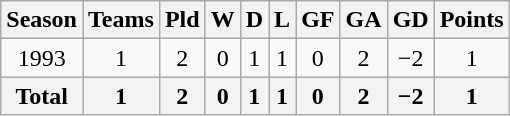<table class="wikitable sortable" style="text-align:center">
<tr>
<th>Season</th>
<th>Teams</th>
<th>Pld</th>
<th>W</th>
<th>D</th>
<th>L</th>
<th>GF</th>
<th>GA</th>
<th>GD</th>
<th>Points</th>
</tr>
<tr>
<td>1993</td>
<td>1</td>
<td>2</td>
<td>0</td>
<td>1</td>
<td>1</td>
<td>0</td>
<td>2</td>
<td>−2</td>
<td>1</td>
</tr>
<tr>
<th>Total</th>
<th>1</th>
<th>2</th>
<th>0</th>
<th>1</th>
<th>1</th>
<th>0</th>
<th>2</th>
<th>−2</th>
<th>1</th>
</tr>
</table>
